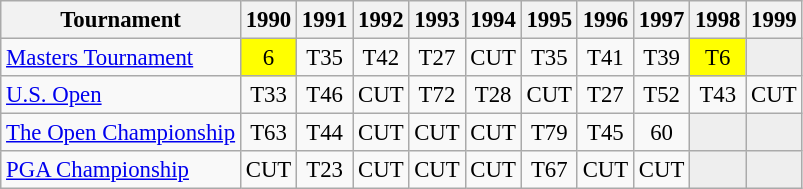<table class="wikitable" style="font-size:95%;text-align:center;">
<tr>
<th>Tournament</th>
<th>1990</th>
<th>1991</th>
<th>1992</th>
<th>1993</th>
<th>1994</th>
<th>1995</th>
<th>1996</th>
<th>1997</th>
<th>1998</th>
<th>1999</th>
</tr>
<tr>
<td align=left><a href='#'>Masters Tournament</a></td>
<td style="background:yellow;">6</td>
<td>T35</td>
<td>T42</td>
<td>T27</td>
<td>CUT</td>
<td>T35</td>
<td>T41</td>
<td>T39</td>
<td style="background:yellow;">T6</td>
<td style="background:#eeeeee;"></td>
</tr>
<tr>
<td align=left><a href='#'>U.S. Open</a></td>
<td>T33</td>
<td>T46</td>
<td>CUT</td>
<td>T72</td>
<td>T28</td>
<td>CUT</td>
<td>T27</td>
<td>T52</td>
<td>T43</td>
<td>CUT</td>
</tr>
<tr>
<td align=left><a href='#'>The Open Championship</a></td>
<td>T63</td>
<td>T44</td>
<td>CUT</td>
<td>CUT</td>
<td>CUT</td>
<td>T79</td>
<td>T45</td>
<td>60</td>
<td style="background:#eeeeee;"></td>
<td style="background:#eeeeee;"></td>
</tr>
<tr>
<td align=left><a href='#'>PGA Championship</a></td>
<td>CUT</td>
<td>T23</td>
<td>CUT</td>
<td>CUT</td>
<td>CUT</td>
<td>T67</td>
<td>CUT</td>
<td>CUT</td>
<td style="background:#eeeeee;"></td>
<td style="background:#eeeeee;"></td>
</tr>
</table>
